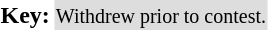<table>
<tr>
<td><strong>Key:</strong></td>
<td bgcolor="DDDDDD" align:"center"><small>Withdrew prior to contest.</small></td>
</tr>
</table>
